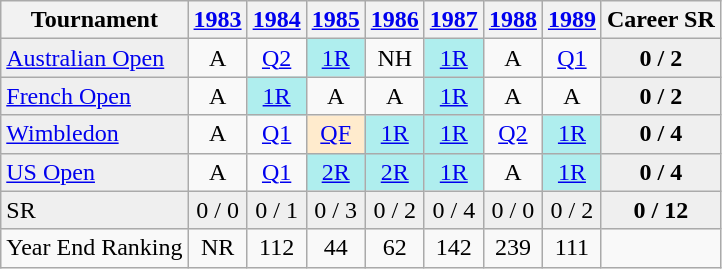<table class="wikitable">
<tr>
<th>Tournament</th>
<th><a href='#'>1983</a></th>
<th><a href='#'>1984</a></th>
<th><a href='#'>1985</a></th>
<th><a href='#'>1986</a></th>
<th><a href='#'>1987</a></th>
<th><a href='#'>1988</a></th>
<th><a href='#'>1989</a></th>
<th>Career SR</th>
</tr>
<tr>
<td style="background:#EFEFEF;"><a href='#'>Australian Open</a></td>
<td align="center">A</td>
<td align="center"><a href='#'>Q2</a></td>
<td align="center" style="background:#afeeee;"><a href='#'>1R</a></td>
<td align="center">NH</td>
<td align="center" style="background:#afeeee;"><a href='#'>1R</a></td>
<td align="center">A</td>
<td align="center"><a href='#'>Q1</a></td>
<td align="center" style="background:#EFEFEF;"><strong>0 / 2</strong></td>
</tr>
<tr>
<td style="background:#EFEFEF;"><a href='#'>French Open</a></td>
<td align="center">A</td>
<td align="center" style="background:#afeeee;"><a href='#'>1R</a></td>
<td align="center">A</td>
<td align="center">A</td>
<td align="center" style="background:#afeeee;"><a href='#'>1R</a></td>
<td align="center">A</td>
<td align="center">A</td>
<td align="center" style="background:#EFEFEF;"><strong>0 / 2</strong></td>
</tr>
<tr>
<td style="background:#EFEFEF;"><a href='#'>Wimbledon</a></td>
<td align="center">A</td>
<td align="center"><a href='#'>Q1</a></td>
<td align="center" style="background:#ffebcd;"><a href='#'>QF</a></td>
<td align="center" style="background:#afeeee;"><a href='#'>1R</a></td>
<td align="center" style="background:#afeeee;"><a href='#'>1R</a></td>
<td align="center"><a href='#'>Q2</a></td>
<td align="center" style="background:#afeeee;"><a href='#'>1R</a></td>
<td align="center" style="background:#EFEFEF;"><strong>0 / 4</strong></td>
</tr>
<tr>
<td style="background:#EFEFEF;"><a href='#'>US Open</a></td>
<td align="center">A</td>
<td align="center"><a href='#'>Q1</a></td>
<td align="center" style="background:#afeeee;"><a href='#'>2R</a></td>
<td align="center" style="background:#afeeee;"><a href='#'>2R</a></td>
<td align="center" style="background:#afeeee;"><a href='#'>1R</a></td>
<td align="center">A</td>
<td align="center" style="background:#afeeee;"><a href='#'>1R</a></td>
<td align="center" style="background:#EFEFEF;"><strong>0 / 4</strong></td>
</tr>
<tr>
<td style="background:#EFEFEF;">SR</td>
<td align="center" style="background:#EFEFEF;">0 / 0</td>
<td align="center" style="background:#EFEFEF;">0 / 1</td>
<td align="center" style="background:#EFEFEF;">0 / 3</td>
<td align="center" style="background:#EFEFEF;">0 / 2</td>
<td align="center" style="background:#EFEFEF;">0 / 4</td>
<td align="center" style="background:#EFEFEF;">0 / 0</td>
<td align="center" style="background:#EFEFEF;">0 / 2</td>
<td align="center" style="background:#EFEFEF;"><strong>0 / 12</strong></td>
</tr>
<tr>
<td align=left>Year End Ranking</td>
<td align="center">NR</td>
<td align="center">112</td>
<td align="center">44</td>
<td align="center">62</td>
<td align="center">142</td>
<td align="center">239</td>
<td align="center">111</td>
</tr>
</table>
